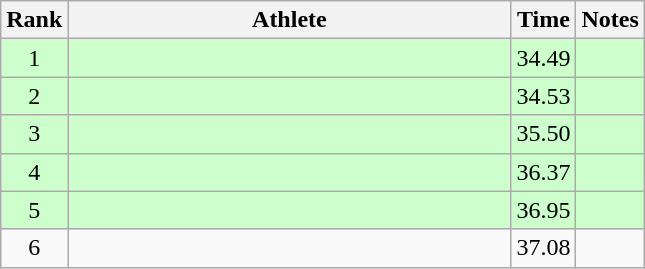<table class="wikitable" style="text-align:center">
<tr>
<th>Rank</th>
<th Style="width:18em">Athlete</th>
<th>Time</th>
<th>Notes</th>
</tr>
<tr style="background:#cfc">
<td>1</td>
<td style="text-align:left"></td>
<td>34.49</td>
<td></td>
</tr>
<tr style="background:#cfc">
<td>2</td>
<td style="text-align:left"></td>
<td>34.53</td>
<td></td>
</tr>
<tr style="background:#cfc">
<td>3</td>
<td style="text-align:left"></td>
<td>35.50</td>
<td></td>
</tr>
<tr style="background:#cfc">
<td>4</td>
<td style="text-align:left"></td>
<td>36.37</td>
<td></td>
</tr>
<tr style="background:#cfc">
<td>5</td>
<td style="text-align:left"></td>
<td>36.95</td>
<td></td>
</tr>
<tr>
<td>6</td>
<td style="text-align:left"></td>
<td>37.08</td>
<td></td>
</tr>
</table>
